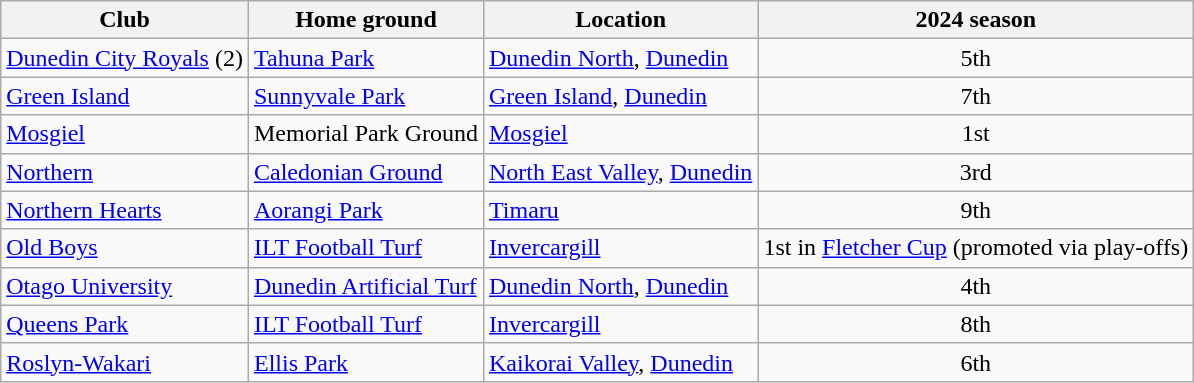<table class="wikitable sortable">
<tr>
<th>Club</th>
<th>Home ground</th>
<th>Location</th>
<th>2024 season</th>
</tr>
<tr>
<td><a href='#'>Dunedin City Royals</a> (2)</td>
<td><a href='#'>Tahuna Park</a></td>
<td><a href='#'>Dunedin North</a>, <a href='#'>Dunedin</a></td>
<td align="center">5th</td>
</tr>
<tr>
<td><a href='#'>Green Island</a></td>
<td><a href='#'>Sunnyvale Park</a></td>
<td><a href='#'>Green Island</a>, <a href='#'>Dunedin</a></td>
<td align="center">7th</td>
</tr>
<tr>
<td><a href='#'>Mosgiel</a></td>
<td>Memorial Park Ground</td>
<td><a href='#'>Mosgiel</a></td>
<td align="center">1st</td>
</tr>
<tr>
<td><a href='#'>Northern</a></td>
<td><a href='#'>Caledonian Ground</a></td>
<td><a href='#'>North East Valley</a>, <a href='#'>Dunedin</a></td>
<td align="center">3rd</td>
</tr>
<tr>
<td><a href='#'>Northern Hearts</a></td>
<td><a href='#'>Aorangi Park</a></td>
<td><a href='#'>Timaru</a></td>
<td align="center">9th</td>
</tr>
<tr>
<td><a href='#'>Old Boys</a></td>
<td><a href='#'>ILT Football Turf</a></td>
<td><a href='#'>Invercargill</a></td>
<td align="center">1st in <a href='#'>Fletcher Cup</a> (promoted via play-offs)</td>
</tr>
<tr>
<td><a href='#'>Otago University</a></td>
<td><a href='#'>Dunedin Artificial Turf</a></td>
<td><a href='#'>Dunedin North</a>, <a href='#'>Dunedin</a></td>
<td align="center">4th</td>
</tr>
<tr>
<td><a href='#'>Queens Park</a></td>
<td><a href='#'>ILT Football Turf</a></td>
<td><a href='#'>Invercargill</a></td>
<td align="center">8th</td>
</tr>
<tr>
<td><a href='#'>Roslyn-Wakari</a></td>
<td><a href='#'>Ellis Park</a></td>
<td><a href='#'>Kaikorai Valley</a>, <a href='#'>Dunedin</a></td>
<td align="center">6th</td>
</tr>
</table>
